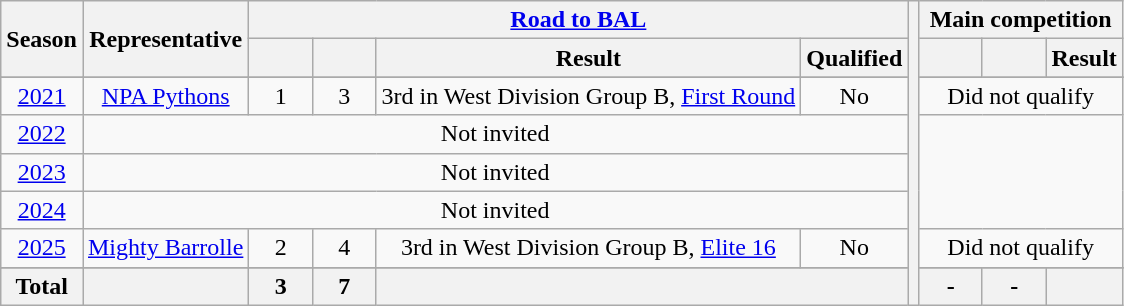<table class="wikitable" style="text-align:center;">
<tr>
<th rowspan="2">Season</th>
<th rowspan="2">Representative</th>
<th colspan="4"><a href='#'>Road to BAL</a></th>
<th rowspan="100"></th>
<th colspan="3">Main competition</th>
</tr>
<tr>
<th width="35"></th>
<th width="35"></th>
<th>Result</th>
<th>Qualified</th>
<th width="35"></th>
<th width="35"></th>
<th>Result</th>
</tr>
<tr>
</tr>
<tr>
<td><a href='#'>2021</a></td>
<td><a href='#'>NPA Pythons</a></td>
<td>1</td>
<td>3</td>
<td>3rd in West Division Group B, <a href='#'>First Round</a></td>
<td>No</td>
<td colspan=3>Did not qualify</td>
</tr>
<tr>
<td><a href='#'>2022</a></td>
<td colspan=5>Not invited</td>
</tr>
<tr>
<td><a href='#'>2023</a></td>
<td colspan=5>Not invited</td>
</tr>
<tr>
<td><a href='#'>2024</a></td>
<td colspan=5>Not invited</td>
</tr>
<tr>
<td><a href='#'>2025</a></td>
<td><a href='#'>Mighty Barrolle</a></td>
<td>2</td>
<td>4</td>
<td>3rd in West Division Group B, <a href='#'>Elite 16</a></td>
<td>No</td>
<td colspan=3>Did not qualify</td>
</tr>
<tr>
</tr>
<tr>
<th>Total</th>
<th></th>
<th>3</th>
<th>7</th>
<th colspan="2"></th>
<th>-</th>
<th>-</th>
<th></th>
</tr>
</table>
